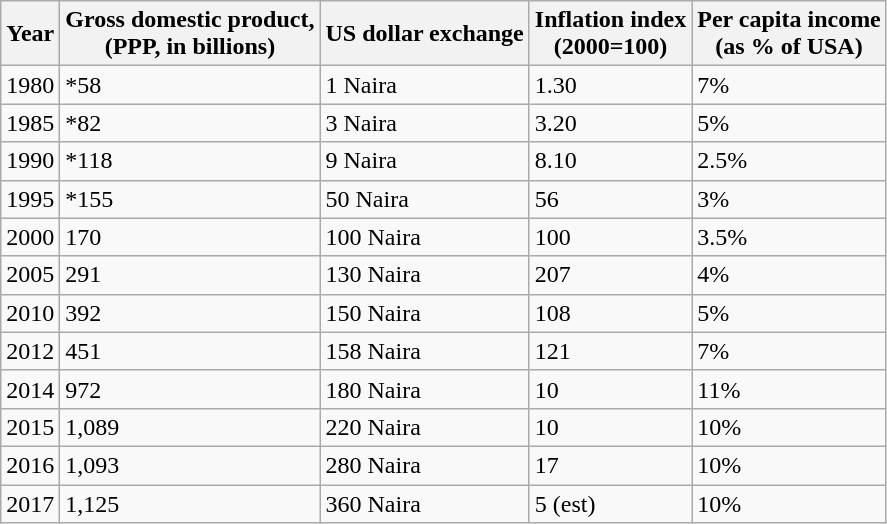<table class="wikitable">
<tr>
<th>Year</th>
<th>Gross domestic product,<br> (PPP, in billions)</th>
<th>US dollar exchange</th>
<th>Inflation index<br>(2000=100)</th>
<th>Per capita income<br> (as % of USA)</th>
</tr>
<tr>
<td>1980</td>
<td>*58</td>
<td>1 Naira</td>
<td>1.30</td>
<td>7%</td>
</tr>
<tr>
<td>1985</td>
<td>*82</td>
<td>3 Naira</td>
<td>3.20</td>
<td>5%</td>
</tr>
<tr>
<td>1990</td>
<td>*118</td>
<td>9 Naira</td>
<td>8.10</td>
<td>2.5%</td>
</tr>
<tr>
<td>1995</td>
<td>*155</td>
<td>50 Naira</td>
<td>56</td>
<td>3%</td>
</tr>
<tr>
<td>2000</td>
<td>170</td>
<td>100 Naira</td>
<td>100</td>
<td>3.5%</td>
</tr>
<tr>
<td>2005</td>
<td>291</td>
<td>130 Naira</td>
<td>207</td>
<td>4%</td>
</tr>
<tr>
<td>2010</td>
<td>392</td>
<td>150 Naira</td>
<td>108</td>
<td>5%</td>
</tr>
<tr>
<td>2012</td>
<td>451</td>
<td>158 Naira</td>
<td>121</td>
<td>7%</td>
</tr>
<tr>
<td>2014</td>
<td>972</td>
<td>180 Naira</td>
<td>10</td>
<td>11%</td>
</tr>
<tr>
<td>2015</td>
<td>1,089</td>
<td>220 Naira</td>
<td>10</td>
<td>10%</td>
</tr>
<tr>
<td>2016</td>
<td>1,093</td>
<td>280 Naira</td>
<td>17</td>
<td>10%</td>
</tr>
<tr>
<td>2017</td>
<td>1,125</td>
<td>360 Naira</td>
<td>5 (est)</td>
<td>10%</td>
</tr>
</table>
